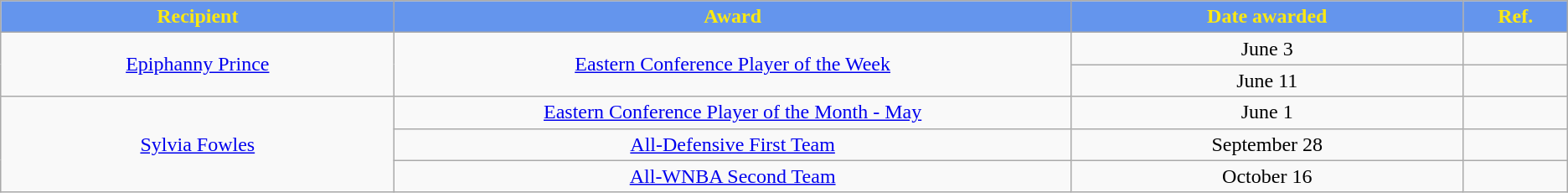<table class="wikitable sortable sortable" style="text-align: center">
<tr>
<th style="background:#6495ED; color:#FDE910;"; width="5%">Recipient</th>
<th style="background:#6495ED; color:#FDE910;"; width="9%">Award</th>
<th style="background:#6495ED; color:#FDE910;"; width="5%">Date awarded</th>
<th style="background:#6495ED; color:#FDE910;"; width="1%" class="unsortable">Ref.</th>
</tr>
<tr>
<td rowspan=2><a href='#'>Epiphanny Prince</a></td>
<td rowspan=2><a href='#'>Eastern Conference Player of the Week</a></td>
<td>June 3</td>
<td></td>
</tr>
<tr>
<td>June 11</td>
<td></td>
</tr>
<tr>
<td rowspan=3><a href='#'>Sylvia Fowles</a></td>
<td><a href='#'>Eastern Conference Player of the Month - May</a></td>
<td>June 1</td>
<td></td>
</tr>
<tr>
<td><a href='#'>All-Defensive First Team</a></td>
<td>September 28</td>
<td></td>
</tr>
<tr>
<td><a href='#'>All-WNBA Second Team</a></td>
<td>October 16</td>
<td></td>
</tr>
</table>
